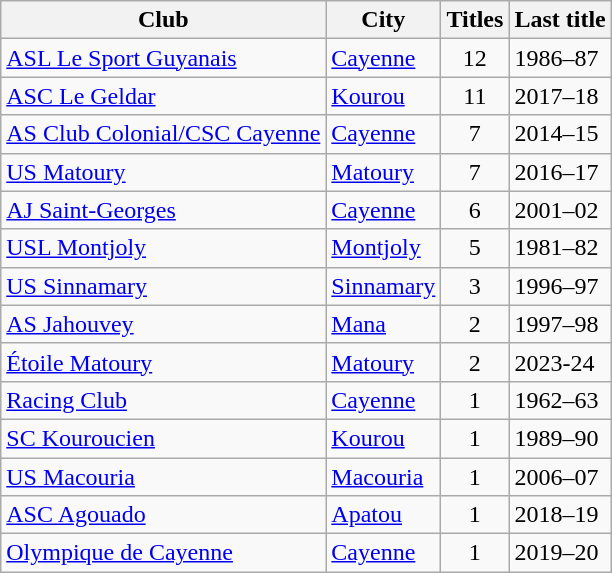<table class="wikitable">
<tr>
<th>Club</th>
<th>City</th>
<th>Titles</th>
<th>Last title</th>
</tr>
<tr>
<td><a href='#'>ASL Le Sport Guyanais</a></td>
<td><a href='#'>Cayenne</a></td>
<td style="text-align:center">12</td>
<td>1986–87</td>
</tr>
<tr>
<td><a href='#'>ASC Le Geldar</a></td>
<td><a href='#'>Kourou</a></td>
<td style="text-align:center">11</td>
<td>2017–18</td>
</tr>
<tr>
<td><a href='#'>AS Club Colonial/CSC Cayenne</a></td>
<td><a href='#'>Cayenne</a></td>
<td style="text-align:center">7</td>
<td>2014–15</td>
</tr>
<tr>
<td><a href='#'>US Matoury</a></td>
<td><a href='#'>Matoury</a></td>
<td style="text-align:center">7</td>
<td>2016–17</td>
</tr>
<tr>
<td><a href='#'>AJ Saint-Georges</a></td>
<td><a href='#'>Cayenne</a></td>
<td style="text-align:center">6</td>
<td>2001–02</td>
</tr>
<tr>
<td><a href='#'>USL Montjoly</a></td>
<td><a href='#'>Montjoly</a></td>
<td style="text-align:center">5</td>
<td>1981–82</td>
</tr>
<tr>
<td><a href='#'>US Sinnamary</a></td>
<td><a href='#'>Sinnamary</a></td>
<td style="text-align:center">3</td>
<td>1996–97</td>
</tr>
<tr>
<td><a href='#'>AS Jahouvey</a></td>
<td><a href='#'>Mana</a></td>
<td style="text-align:center">2</td>
<td>1997–98</td>
</tr>
<tr>
<td><a href='#'>Étoile Matoury</a></td>
<td><a href='#'>Matoury</a></td>
<td style="text-align:center">2</td>
<td>2023-24</td>
</tr>
<tr>
<td><a href='#'>Racing Club</a></td>
<td><a href='#'>Cayenne</a></td>
<td style="text-align:center">1</td>
<td>1962–63</td>
</tr>
<tr>
<td><a href='#'>SC Kouroucien</a></td>
<td><a href='#'>Kourou</a></td>
<td style="text-align:center">1</td>
<td>1989–90</td>
</tr>
<tr>
<td><a href='#'>US Macouria</a></td>
<td><a href='#'>Macouria</a></td>
<td style="text-align:center">1</td>
<td>2006–07</td>
</tr>
<tr>
<td><a href='#'>ASC Agouado</a></td>
<td><a href='#'>Apatou</a></td>
<td style="text-align:center">1</td>
<td>2018–19</td>
</tr>
<tr>
<td><a href='#'>Olympique de Cayenne</a></td>
<td><a href='#'>Cayenne</a></td>
<td style="text-align:center">1</td>
<td>2019–20</td>
</tr>
</table>
